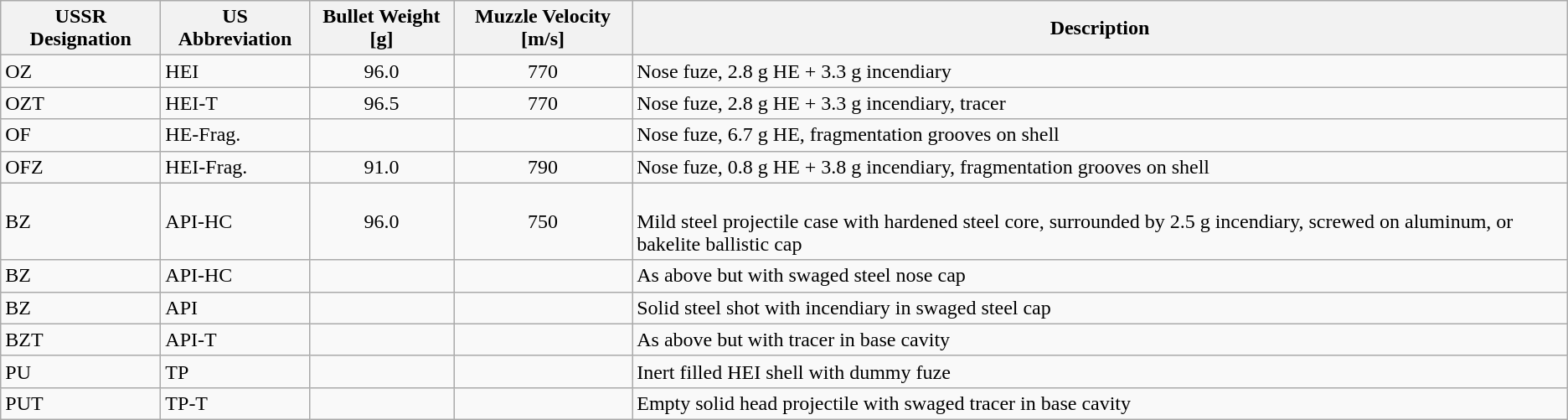<table class="wikitable">
<tr ---->
<th><span>USSR Designation</span></th>
<th><span>US Abbreviation</span></th>
<th><span>Bullet Weight [g]</span></th>
<th><span>Muzzle Velocity [m/s]</span></th>
<th><span>Description</span></th>
</tr>
<tr ---->
<td>OZ</td>
<td>HEI</td>
<td align="center">96.0</td>
<td align="center">770</td>
<td>Nose fuze, 2.8 g HE + 3.3 g incendiary</td>
</tr>
<tr ---->
<td>OZT</td>
<td>HEI-T</td>
<td align="center">96.5</td>
<td align="center">770</td>
<td>Nose fuze, 2.8 g HE + 3.3 g incendiary, tracer</td>
</tr>
<tr ---->
<td>OF</td>
<td>HE-Frag.</td>
<td><br></td>
<td><br></td>
<td>Nose fuze, 6.7 g HE, fragmentation grooves on shell</td>
</tr>
<tr ---->
<td>OFZ</td>
<td>HEI-Frag.</td>
<td align="center">91.0</td>
<td align="center">790</td>
<td>Nose fuze, 0.8 g HE + 3.8 g incendiary, fragmentation grooves on shell</td>
</tr>
<tr ---->
<td>BZ</td>
<td>API-HC</td>
<td align="center">96.0</td>
<td align="center">750</td>
<td><br>Mild steel projectile case with hardened steel core, surrounded by 2.5 g
incendiary, screwed on aluminum, or bakelite ballistic cap</td>
</tr>
<tr ---->
<td>BZ</td>
<td>API-HC</td>
<td><br></td>
<td><br></td>
<td>As above but with swaged steel nose cap</td>
</tr>
<tr ---->
<td>BZ</td>
<td>API</td>
<td><br></td>
<td><br></td>
<td>Solid steel shot with incendiary in swaged steel cap</td>
</tr>
<tr ---->
<td>BZT</td>
<td>API-T</td>
<td><br></td>
<td><br></td>
<td>As above but with tracer in base cavity</td>
</tr>
<tr ---->
<td>PU</td>
<td>TP</td>
<td><br></td>
<td><br></td>
<td>Inert filled HEI shell with dummy fuze</td>
</tr>
<tr ---->
<td>PUT</td>
<td>TP-T</td>
<td><br></td>
<td><br></td>
<td>Empty solid head projectile with swaged tracer in base cavity</td>
</tr>
</table>
